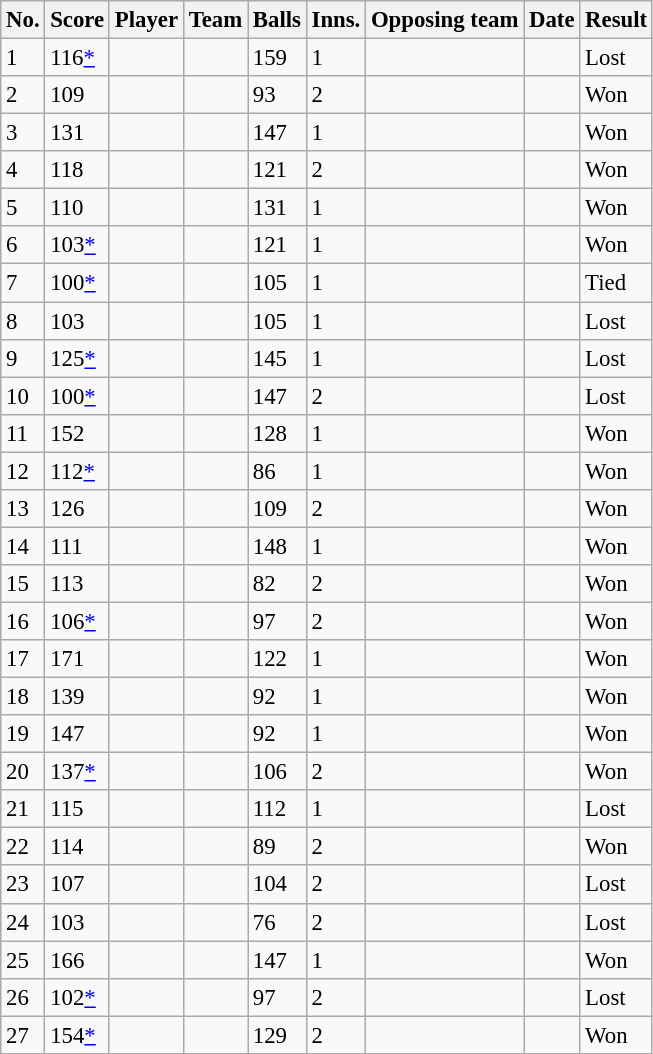<table class="wikitable sortable" style="font-size:95%">
<tr>
<th>No.</th>
<th>Score</th>
<th>Player</th>
<th>Team</th>
<th>Balls</th>
<th>Inns.</th>
<th>Opposing team</th>
<th>Date</th>
<th>Result</th>
</tr>
<tr>
<td>1</td>
<td>116<a href='#'>*</a></td>
<td></td>
<td></td>
<td>159</td>
<td>1</td>
<td></td>
<td></td>
<td>Lost</td>
</tr>
<tr>
<td>2</td>
<td>109</td>
<td></td>
<td></td>
<td>93</td>
<td>2</td>
<td></td>
<td></td>
<td>Won</td>
</tr>
<tr>
<td>3</td>
<td>131</td>
<td></td>
<td></td>
<td>147</td>
<td>1</td>
<td></td>
<td></td>
<td>Won</td>
</tr>
<tr>
<td>4</td>
<td>118</td>
<td> </td>
<td></td>
<td>121</td>
<td>2</td>
<td></td>
<td></td>
<td>Won</td>
</tr>
<tr>
<td>5</td>
<td>110</td>
<td></td>
<td></td>
<td>131</td>
<td>1</td>
<td></td>
<td></td>
<td>Won</td>
</tr>
<tr>
<td>6</td>
<td>103<a href='#'>*</a></td>
<td></td>
<td></td>
<td>121</td>
<td>1</td>
<td></td>
<td></td>
<td>Won</td>
</tr>
<tr>
<td>7</td>
<td>100<a href='#'>*</a></td>
<td> </td>
<td></td>
<td>105</td>
<td>1</td>
<td></td>
<td></td>
<td>Tied</td>
</tr>
<tr>
<td>8</td>
<td>103</td>
<td></td>
<td></td>
<td>105</td>
<td>1</td>
<td></td>
<td></td>
<td>Lost</td>
</tr>
<tr>
<td>9</td>
<td>125<a href='#'>*</a></td>
<td></td>
<td></td>
<td>145</td>
<td>1</td>
<td></td>
<td></td>
<td>Lost</td>
</tr>
<tr>
<td>10</td>
<td>100<a href='#'>*</a></td>
<td></td>
<td></td>
<td>147</td>
<td>2</td>
<td></td>
<td></td>
<td>Lost</td>
</tr>
<tr>
<td>11</td>
<td>152</td>
<td></td>
<td></td>
<td>128</td>
<td>1</td>
<td></td>
<td></td>
<td>Won</td>
</tr>
<tr>
<td>12</td>
<td>112<a href='#'>*</a></td>
<td></td>
<td></td>
<td>86</td>
<td>1</td>
<td></td>
<td></td>
<td>Won</td>
</tr>
<tr>
<td>13</td>
<td>126</td>
<td></td>
<td></td>
<td>109</td>
<td>2</td>
<td></td>
<td></td>
<td>Won</td>
</tr>
<tr>
<td>14</td>
<td>111</td>
<td></td>
<td></td>
<td>148</td>
<td>1</td>
<td></td>
<td></td>
<td>Won</td>
</tr>
<tr>
<td>15</td>
<td>113</td>
<td></td>
<td></td>
<td>82</td>
<td>2</td>
<td></td>
<td></td>
<td>Won</td>
</tr>
<tr>
<td>16</td>
<td>106<a href='#'>*</a></td>
<td> </td>
<td></td>
<td>97</td>
<td>2</td>
<td></td>
<td></td>
<td>Won</td>
</tr>
<tr>
<td>17</td>
<td>171</td>
<td> </td>
<td></td>
<td>122</td>
<td>1</td>
<td></td>
<td></td>
<td>Won</td>
</tr>
<tr>
<td>18</td>
<td>139</td>
<td></td>
<td></td>
<td>92</td>
<td>1</td>
<td></td>
<td></td>
<td>Won</td>
</tr>
<tr>
<td>19</td>
<td>147</td>
<td> </td>
<td></td>
<td>92</td>
<td>1</td>
<td></td>
<td></td>
<td>Won</td>
</tr>
<tr>
<td>20</td>
<td>137<a href='#'>*</a></td>
<td></td>
<td></td>
<td>106</td>
<td>2</td>
<td></td>
<td></td>
<td>Won</td>
</tr>
<tr>
<td>21</td>
<td>115</td>
<td></td>
<td></td>
<td>112</td>
<td>1</td>
<td></td>
<td></td>
<td>Lost</td>
</tr>
<tr>
<td>22</td>
<td>114</td>
<td></td>
<td></td>
<td>89</td>
<td>2</td>
<td></td>
<td></td>
<td>Won</td>
</tr>
<tr>
<td>23</td>
<td>107</td>
<td> </td>
<td></td>
<td>104</td>
<td>2</td>
<td></td>
<td></td>
<td>Lost</td>
</tr>
<tr>
<td>24</td>
<td>103</td>
<td></td>
<td></td>
<td>76</td>
<td>2</td>
<td></td>
<td></td>
<td>Lost</td>
</tr>
<tr>
<td>25</td>
<td>166</td>
<td></td>
<td></td>
<td>147</td>
<td>1</td>
<td></td>
<td></td>
<td>Won</td>
</tr>
<tr>
<td>26</td>
<td>102<a href='#'>*</a></td>
<td></td>
<td></td>
<td>97</td>
<td>2</td>
<td></td>
<td></td>
<td>Lost</td>
</tr>
<tr>
<td>27</td>
<td>154<a href='#'>*</a></td>
<td></td>
<td></td>
<td>129</td>
<td>2</td>
<td></td>
<td></td>
<td>Won</td>
</tr>
</table>
